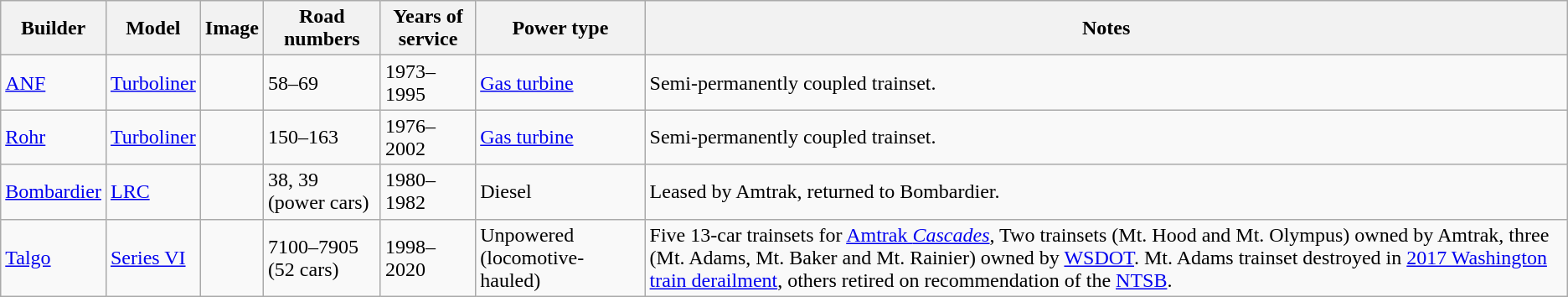<table class="wikitable sticky-header">
<tr>
<th>Builder</th>
<th>Model</th>
<th>Image</th>
<th>Road numbers</th>
<th>Years of service</th>
<th>Power type</th>
<th>Notes</th>
</tr>
<tr>
<td><a href='#'>ANF</a></td>
<td><a href='#'>Turboliner</a></td>
<td></td>
<td>58–69</td>
<td>1973–1995</td>
<td><a href='#'>Gas turbine</a></td>
<td>Semi-permanently coupled trainset.</td>
</tr>
<tr>
<td><a href='#'>Rohr</a></td>
<td><a href='#'>Turboliner</a></td>
<td></td>
<td>150–163</td>
<td>1976–2002</td>
<td><a href='#'>Gas turbine</a></td>
<td>Semi-permanently coupled trainset.</td>
</tr>
<tr>
<td><a href='#'>Bombardier</a></td>
<td><a href='#'>LRC</a></td>
<td></td>
<td>38, 39<br>(power cars)</td>
<td>1980–1982</td>
<td>Diesel</td>
<td>Leased by Amtrak, returned to Bombardier.</td>
</tr>
<tr>
<td><a href='#'>Talgo</a></td>
<td><a href='#'>Series VI</a></td>
<td></td>
<td>7100–7905 (52 cars)</td>
<td>1998–2020</td>
<td>Unpowered (locomotive-hauled)</td>
<td>Five 13-car trainsets for <a href='#'>Amtrak <em>Cascades</em></a>, Two trainsets (Mt. Hood and Mt. Olympus) owned by Amtrak, three (Mt. Adams, Mt. Baker and Mt. Rainier) owned by <a href='#'>WSDOT</a>. Mt. Adams trainset destroyed in <a href='#'>2017 Washington train derailment</a>, others retired on recommendation of the <a href='#'>NTSB</a>.</td>
</tr>
</table>
